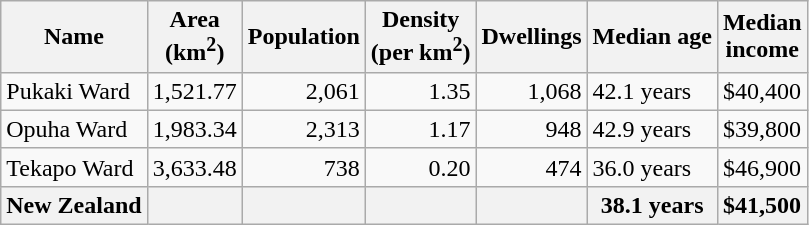<table class="wikitable">
<tr>
<th>Name</th>
<th>Area<br>(km<sup>2</sup>)</th>
<th>Population</th>
<th>Density<br>(per km<sup>2</sup>)</th>
<th>Dwellings</th>
<th>Median age</th>
<th>Median<br>income</th>
</tr>
<tr>
<td>Pukaki Ward</td>
<td style="text-align:right;">1,521.77</td>
<td style="text-align:right;">2,061</td>
<td style="text-align:right;">1.35</td>
<td style="text-align:right;">1,068</td>
<td>42.1 years</td>
<td>$40,400</td>
</tr>
<tr>
<td>Opuha Ward</td>
<td style="text-align:right;">1,983.34</td>
<td style="text-align:right;">2,313</td>
<td style="text-align:right;">1.17</td>
<td style="text-align:right;">948</td>
<td>42.9 years</td>
<td>$39,800</td>
</tr>
<tr>
<td>Tekapo Ward</td>
<td style="text-align:right;">3,633.48</td>
<td style="text-align:right;">738</td>
<td style="text-align:right;">0.20</td>
<td style="text-align:right;">474</td>
<td>36.0 years</td>
<td>$46,900</td>
</tr>
<tr>
<th>New Zealand</th>
<th></th>
<th></th>
<th></th>
<th></th>
<th>38.1 years</th>
<th style="text-align:left;">$41,500</th>
</tr>
</table>
